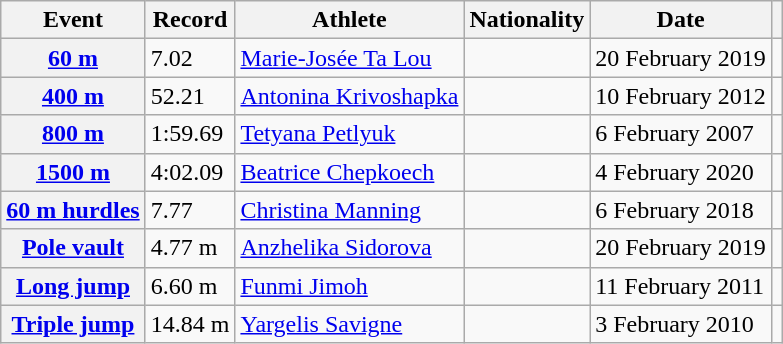<table class="wikitable plainrowheaders sticky-header">
<tr>
<th scope="col">Event</th>
<th scope="col">Record</th>
<th scope="col">Athlete</th>
<th scope="col">Nationality</th>
<th scope="col">Date</th>
<th scope="col"></th>
</tr>
<tr>
<th scope="row"><a href='#'>60 m</a></th>
<td>7.02</td>
<td><a href='#'>Marie-Josée Ta Lou</a></td>
<td></td>
<td>20 February 2019</td>
<td></td>
</tr>
<tr>
<th scope="row"><a href='#'>400 m</a></th>
<td>52.21</td>
<td><a href='#'>Antonina Krivoshapka</a></td>
<td></td>
<td>10 February 2012</td>
<td></td>
</tr>
<tr>
<th scope="row"><a href='#'>800 m</a></th>
<td>1:59.69</td>
<td><a href='#'>Tetyana Petlyuk</a></td>
<td></td>
<td>6 February 2007</td>
<td></td>
</tr>
<tr>
<th scope="row"><a href='#'>1500 m</a></th>
<td>4:02.09</td>
<td><a href='#'>Beatrice Chepkoech</a></td>
<td></td>
<td>4 February 2020</td>
<td></td>
</tr>
<tr>
<th scope="row"><a href='#'>60 m hurdles</a></th>
<td>7.77</td>
<td><a href='#'>Christina Manning</a></td>
<td></td>
<td>6 February 2018</td>
<td></td>
</tr>
<tr>
<th scope="row"><a href='#'>Pole vault</a></th>
<td>4.77 m</td>
<td><a href='#'>Anzhelika Sidorova</a></td>
<td></td>
<td>20 February 2019</td>
<td></td>
</tr>
<tr>
<th scope="row"><a href='#'>Long jump</a></th>
<td>6.60 m</td>
<td><a href='#'>Funmi Jimoh</a></td>
<td></td>
<td>11 February 2011</td>
<td></td>
</tr>
<tr>
<th scope="row"><a href='#'>Triple jump</a></th>
<td>14.84 m</td>
<td><a href='#'>Yargelis Savigne</a></td>
<td></td>
<td>3 February 2010</td>
<td></td>
</tr>
</table>
